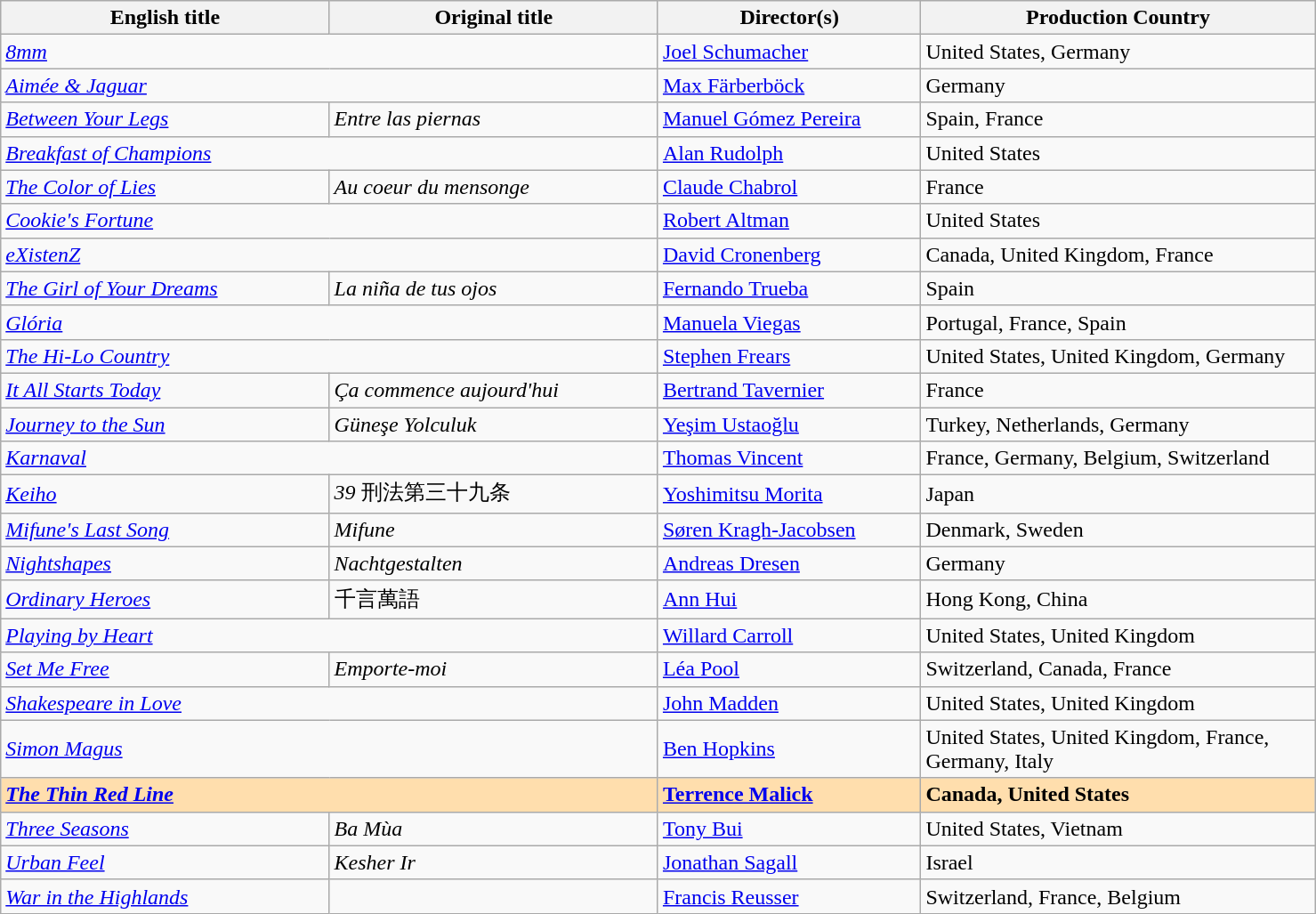<table class="wikitable" width="78%" cellpadding="5">
<tr>
<th width="25%">English title</th>
<th width="25%">Original title</th>
<th width="20%">Director(s)</th>
<th width="30%">Production Country</th>
</tr>
<tr>
<td colspan="2"><em><a href='#'>8mm</a></em></td>
<td><a href='#'>Joel Schumacher</a></td>
<td>United States, Germany</td>
</tr>
<tr>
<td colspan="2"><em><a href='#'>Aimée & Jaguar</a></em></td>
<td><a href='#'>Max Färberböck</a></td>
<td>Germany</td>
</tr>
<tr>
<td><em><a href='#'>Between Your Legs</a></em></td>
<td><em>Entre las piernas</em></td>
<td><a href='#'>Manuel Gómez Pereira</a></td>
<td>Spain, France</td>
</tr>
<tr>
<td colspan="2"><em><a href='#'>Breakfast of Champions</a></em></td>
<td><a href='#'>Alan Rudolph</a></td>
<td>United States</td>
</tr>
<tr>
<td><em><a href='#'>The Color of Lies</a></em></td>
<td><em>Au coeur du mensonge</em></td>
<td><a href='#'>Claude Chabrol</a></td>
<td>France</td>
</tr>
<tr>
<td colspan="2"><em><a href='#'>Cookie's Fortune</a></em></td>
<td><a href='#'>Robert Altman</a></td>
<td>United States</td>
</tr>
<tr>
<td colspan="2"><em><a href='#'>eXistenZ</a></em></td>
<td><a href='#'>David Cronenberg</a></td>
<td>Canada, United Kingdom, France</td>
</tr>
<tr>
<td><em><a href='#'>The Girl of Your Dreams</a></em></td>
<td><em>La niña de tus ojos</em></td>
<td><a href='#'>Fernando Trueba</a></td>
<td>Spain</td>
</tr>
<tr>
<td colspan="2"><em><a href='#'>Glória</a></em></td>
<td><a href='#'>Manuela Viegas</a></td>
<td>Portugal, France, Spain</td>
</tr>
<tr>
<td colspan="2"><em><a href='#'>The Hi-Lo Country</a></em></td>
<td><a href='#'>Stephen Frears</a></td>
<td>United States, United Kingdom, Germany</td>
</tr>
<tr>
<td><em><a href='#'>It All Starts Today</a></em></td>
<td><em>Ça commence aujourd'hui</em></td>
<td><a href='#'>Bertrand Tavernier</a></td>
<td>France</td>
</tr>
<tr>
<td><em><a href='#'>Journey to the Sun</a></em></td>
<td><em>Güneşe Yolculuk</em></td>
<td><a href='#'>Yeşim Ustaoğlu</a></td>
<td>Turkey, Netherlands, Germany</td>
</tr>
<tr>
<td colspan="2"><em><a href='#'>Karnaval</a></em></td>
<td><a href='#'>Thomas Vincent</a></td>
<td>France, Germany, Belgium, Switzerland</td>
</tr>
<tr>
<td><em><a href='#'>Keiho</a></em></td>
<td><em>39</em> 刑法第三十九条</td>
<td><a href='#'>Yoshimitsu Morita</a></td>
<td>Japan</td>
</tr>
<tr>
<td><em><a href='#'>Mifune's Last Song</a></em></td>
<td><em>Mifune</em></td>
<td><a href='#'>Søren Kragh-Jacobsen</a></td>
<td>Denmark, Sweden</td>
</tr>
<tr>
<td><em><a href='#'>Nightshapes</a></em></td>
<td><em>Nachtgestalten</em></td>
<td><a href='#'>Andreas Dresen</a></td>
<td>Germany</td>
</tr>
<tr>
<td><em><a href='#'>Ordinary Heroes</a></em></td>
<td>千言萬語</td>
<td><a href='#'>Ann Hui</a></td>
<td>Hong Kong, China</td>
</tr>
<tr>
<td colspan="2"><em><a href='#'>Playing by Heart</a></em></td>
<td><a href='#'>Willard Carroll</a></td>
<td>United States, United Kingdom</td>
</tr>
<tr>
<td><em><a href='#'>Set Me Free</a></em></td>
<td><em>Emporte-moi</em></td>
<td><a href='#'>Léa Pool</a></td>
<td>Switzerland, Canada, France</td>
</tr>
<tr>
<td colspan="2"><em><a href='#'>Shakespeare in Love</a></em></td>
<td><a href='#'>John Madden</a></td>
<td>United States, United Kingdom</td>
</tr>
<tr>
<td colspan="2"><em><a href='#'>Simon Magus</a></em></td>
<td><a href='#'>Ben Hopkins</a></td>
<td>United States, United Kingdom, France, Germany, Italy</td>
</tr>
<tr style="background:#FFDEAD;">
<td colspan="2"><em><a href='#'><strong>The Thin Red Line</strong></a></em></td>
<td><strong><a href='#'>Terrence Malick</a></strong></td>
<td><strong>Canada, United States</strong></td>
</tr>
<tr>
<td><em><a href='#'>Three Seasons</a></em></td>
<td><em>Ba Mùa</em></td>
<td><a href='#'>Tony Bui</a></td>
<td>United States, Vietnam</td>
</tr>
<tr>
<td><em><a href='#'>Urban Feel</a></em></td>
<td><em>Kesher Ir</em></td>
<td><a href='#'>Jonathan Sagall</a></td>
<td>Israel</td>
</tr>
<tr>
<td><em><a href='#'>War in the Highlands</a></em></td>
<td></td>
<td><a href='#'>Francis Reusser</a></td>
<td>Switzerland, France, Belgium</td>
</tr>
</table>
